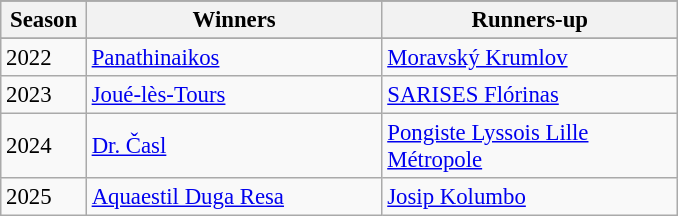<table class="wikitable sortable" align="center" bgcolor="#f7f8ff" cellpadding="3" cellspacing="0" border="1" style="font-size: 95%; border: gray solid 1px; border-collapse: collapse; text-align: left;">
<tr bgcolor="#CCCCCC" style="background-color: silver;">
</tr>
<tr bgcolor="#EFEFEF">
<th width="50">Season</th>
<th width="190">Winners</th>
<th width="190">Runners-up</th>
</tr>
<tr bgcolor="#EFEFEF">
</tr>
<tr>
<td>2022</td>
<td align=left> <a href='#'>Panathinaikos</a></td>
<td align=left> <a href='#'>Moravský Krumlov</a></td>
</tr>
<tr>
<td>2023</td>
<td align=left> <a href='#'>Joué-lès-Tours</a></td>
<td align=left> <a href='#'>SARISES Flórinas</a></td>
</tr>
<tr>
<td>2024</td>
<td align=left> <a href='#'>Dr. Časl</a></td>
<td align=left> <a href='#'>Pongiste Lyssois Lille Métropole</a></td>
</tr>
<tr>
<td>2025</td>
<td align=left> <a href='#'>Aquaestil Duga Resa</a></td>
<td align=left> <a href='#'>Josip Kolumbo</a></td>
</tr>
</table>
